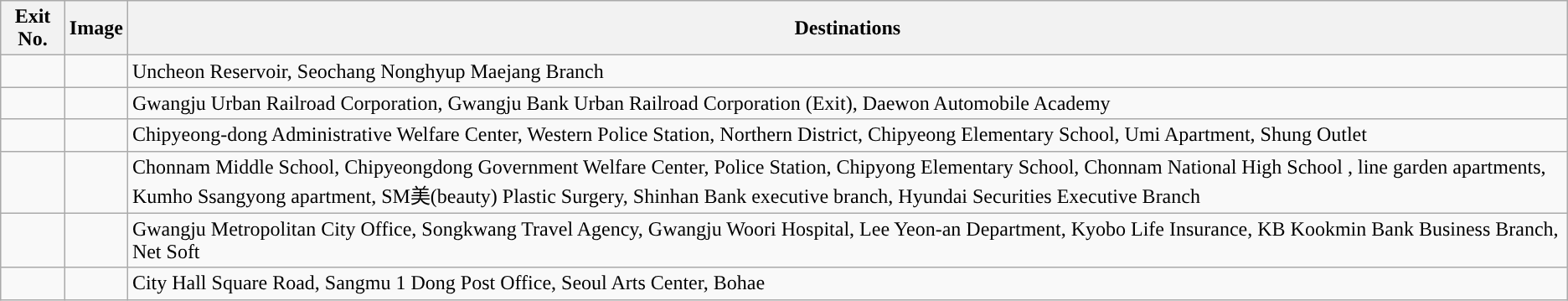<table class="wikitable">
<tr>
<th>Exit No.</th>
<th>Image</th>
<th>Destinations</th>
</tr>
<tr>
<td></td>
<td></td>
<td>Uncheon Reservoir, Seochang Nonghyup Maejang Branch</td>
</tr>
<tr>
<td></td>
<td></td>
<td>Gwangju Urban Railroad Corporation, Gwangju Bank Urban Railroad Corporation (Exit), Daewon Automobile Academy</td>
</tr>
<tr>
<td></td>
<td></td>
<td>Chipyeong-dong Administrative Welfare Center, Western Police Station, Northern District, Chipyeong Elementary School, Umi Apartment, Shung Outlet</td>
</tr>
<tr>
<td></td>
<td></td>
<td>Chonnam Middle School, Chipyeongdong Government Welfare Center, Police Station, Chipyong Elementary School, Chonnam National High School , line garden apartments, Kumho Ssangyong apartment, SM美(beauty) Plastic Surgery, Shinhan Bank executive branch, Hyundai Securities Executive Branch</td>
</tr>
<tr>
<td></td>
<td></td>
<td>Gwangju Metropolitan City Office, Songkwang Travel Agency, Gwangju Woori Hospital, Lee Yeon-an Department, Kyobo Life Insurance, KB Kookmin Bank Business Branch, Net Soft</td>
</tr>
<tr>
<td></td>
<td></td>
<td>City Hall Square Road, Sangmu 1 Dong Post Office, Seoul Arts Center, Bohae</td>
</tr>
</table>
